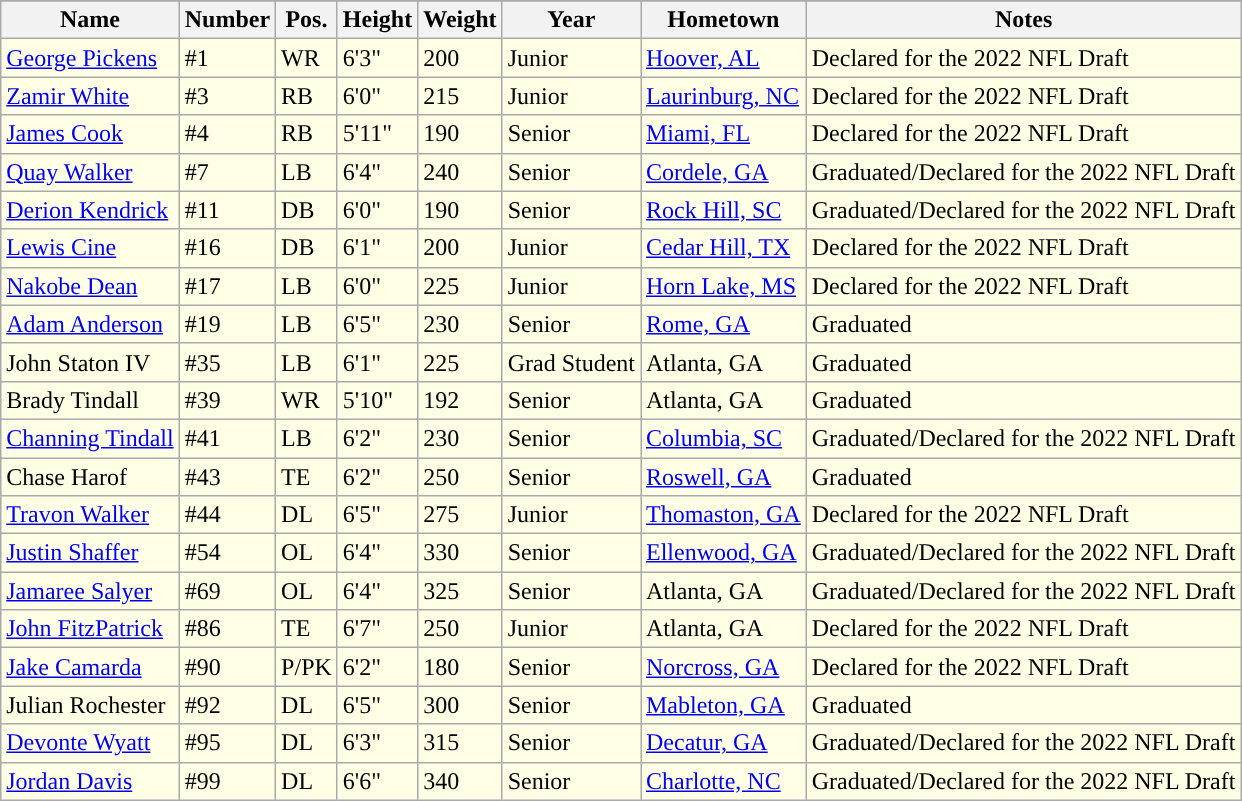<table class="wikitable sortable collapsible">
<tr>
</tr>
<tr>
<th>Name</th>
<th>Number</th>
<th>Pos.</th>
<th>Height</th>
<th>Weight</th>
<th>Year</th>
<th>Hometown</th>
<th class="unsortable">Notes</th>
</tr>
<tr style="background:#FFFFE6;">
<td><a href='#'>George Pickens</a></td>
<td>#1</td>
<td>WR</td>
<td>6'3"</td>
<td>200</td>
<td>Junior</td>
<td><a href='#'>Hoover, AL</a></td>
<td>Declared for the 2022 NFL Draft</td>
</tr>
<tr style="background:#FFFFE6;">
<td><a href='#'>Zamir White</a></td>
<td>#3</td>
<td>RB</td>
<td>6'0"</td>
<td>215</td>
<td>Junior</td>
<td><a href='#'>Laurinburg, NC</a></td>
<td>Declared for the 2022 NFL Draft</td>
</tr>
<tr style="background:#FFFFE6;">
<td><a href='#'>James Cook</a></td>
<td>#4</td>
<td>RB</td>
<td>5'11"</td>
<td>190</td>
<td>Senior</td>
<td><a href='#'>Miami, FL</a></td>
<td>Declared for the 2022 NFL Draft</td>
</tr>
<tr style="background:#FFFFE6;">
<td><a href='#'>Quay Walker</a></td>
<td>#7</td>
<td>LB</td>
<td>6'4"</td>
<td>240</td>
<td>Senior</td>
<td><a href='#'>Cordele, GA</a></td>
<td>Graduated/Declared for the 2022 NFL Draft</td>
</tr>
<tr style="background:#FFFFE6;">
<td><a href='#'>Derion Kendrick</a></td>
<td>#11</td>
<td>DB</td>
<td>6'0"</td>
<td>190</td>
<td>Senior</td>
<td><a href='#'>Rock Hill, SC</a></td>
<td>Graduated/Declared for the 2022 NFL Draft</td>
</tr>
<tr style="background:#FFFFE6;">
<td><a href='#'>Lewis Cine</a></td>
<td>#16</td>
<td>DB</td>
<td>6'1"</td>
<td>200</td>
<td>Junior</td>
<td><a href='#'>Cedar Hill, TX</a></td>
<td>Declared for the 2022 NFL Draft</td>
</tr>
<tr style="background:#FFFFE6;">
<td><a href='#'>Nakobe Dean</a></td>
<td>#17</td>
<td>LB</td>
<td>6'0"</td>
<td>225</td>
<td>Junior</td>
<td><a href='#'>Horn Lake, MS</a></td>
<td>Declared for the 2022 NFL Draft</td>
</tr>
<tr style="background:#FFFFE6;">
<td><a href='#'>Adam Anderson</a></td>
<td>#19</td>
<td>LB</td>
<td>6'5"</td>
<td>230</td>
<td>Senior</td>
<td><a href='#'>Rome, GA</a></td>
<td>Graduated</td>
</tr>
<tr style="background:#FFFFE6;">
<td>John Staton IV</td>
<td>#35</td>
<td>LB</td>
<td>6'1"</td>
<td>225</td>
<td>Grad Student</td>
<td>Atlanta, GA</td>
<td>Graduated</td>
</tr>
<tr style="background:#FFFFE6;">
<td>Brady Tindall</td>
<td>#39</td>
<td>WR</td>
<td>5'10"</td>
<td>192</td>
<td>Senior</td>
<td>Atlanta, GA</td>
<td>Graduated</td>
</tr>
<tr style="background:#FFFFE6;">
<td><a href='#'>Channing Tindall</a></td>
<td>#41</td>
<td>LB</td>
<td>6'2"</td>
<td>230</td>
<td>Senior</td>
<td><a href='#'>Columbia, SC</a></td>
<td>Graduated/Declared for the 2022 NFL Draft</td>
</tr>
<tr style="background:#FFFFE6;">
<td>Chase Harof</td>
<td>#43</td>
<td>TE</td>
<td>6'2"</td>
<td>250</td>
<td>Senior</td>
<td><a href='#'>Roswell, GA</a></td>
<td>Graduated</td>
</tr>
<tr style="background:#FFFFE6;">
<td><a href='#'>Travon Walker</a></td>
<td>#44</td>
<td>DL</td>
<td>6'5"</td>
<td>275</td>
<td>Junior</td>
<td><a href='#'>Thomaston, GA</a></td>
<td>Declared for the 2022 NFL Draft</td>
</tr>
<tr style="background:#FFFFE6;">
<td><a href='#'>Justin Shaffer</a></td>
<td>#54</td>
<td>OL</td>
<td>6'4"</td>
<td>330</td>
<td>Senior</td>
<td><a href='#'>Ellenwood, GA</a></td>
<td>Graduated/Declared for the 2022 NFL Draft</td>
</tr>
<tr style="background:#FFFFE6;">
<td><a href='#'>Jamaree Salyer</a></td>
<td>#69</td>
<td>OL</td>
<td>6'4"</td>
<td>325</td>
<td>Senior</td>
<td>Atlanta, GA</td>
<td>Graduated/Declared for the 2022 NFL Draft</td>
</tr>
<tr style="background:#FFFFE6;">
<td><a href='#'>John FitzPatrick</a></td>
<td>#86</td>
<td>TE</td>
<td>6'7"</td>
<td>250</td>
<td>Junior</td>
<td>Atlanta, GA</td>
<td>Declared for the 2022 NFL Draft</td>
</tr>
<tr style="background:#FFFFE6;">
<td><a href='#'>Jake Camarda</a></td>
<td>#90</td>
<td>P/PK</td>
<td>6'2"</td>
<td>180</td>
<td>Senior</td>
<td><a href='#'>Norcross, GA</a></td>
<td>Declared for the 2022 NFL Draft</td>
</tr>
<tr style="background:#FFFFE6;">
<td>Julian Rochester</td>
<td>#92</td>
<td>DL</td>
<td>6'5"</td>
<td>300</td>
<td>Senior</td>
<td><a href='#'>Mableton, GA</a></td>
<td>Graduated</td>
</tr>
<tr style="background:#FFFFE6;">
<td><a href='#'>Devonte Wyatt</a></td>
<td>#95</td>
<td>DL</td>
<td>6'3"</td>
<td>315</td>
<td>Senior</td>
<td><a href='#'>Decatur, GA</a></td>
<td>Graduated/Declared for the 2022 NFL Draft</td>
</tr>
<tr style="background:#FFFFE6;">
<td><a href='#'>Jordan Davis</a></td>
<td>#99</td>
<td>DL</td>
<td>6'6"</td>
<td>340</td>
<td>Senior</td>
<td><a href='#'>Charlotte, NC</a></td>
<td>Graduated/Declared for the 2022 NFL Draft</td>
</tr>
</table>
